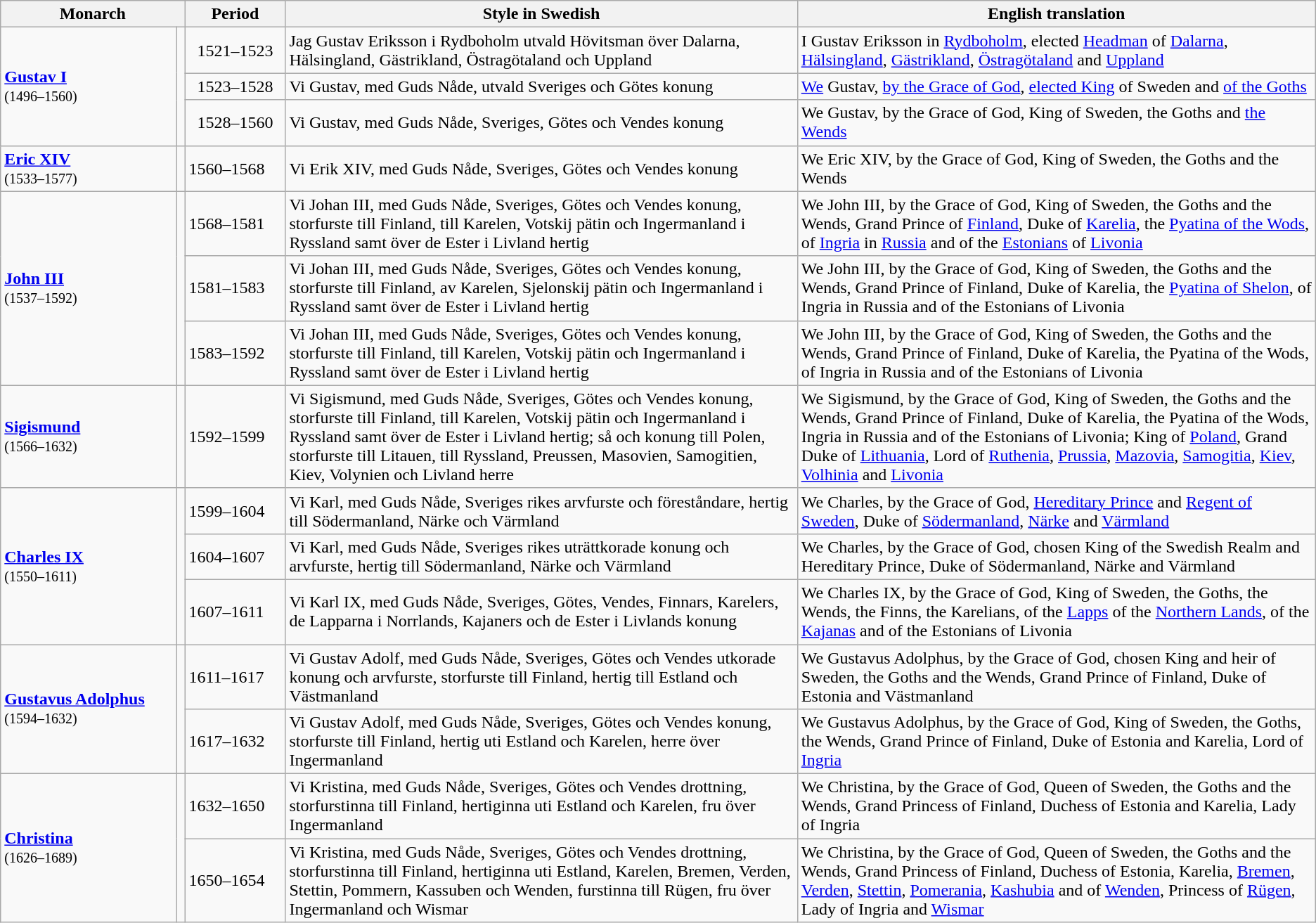<table class="wikitable">
<tr>
<th colspan="2">Monarch</th>
<th style="width:5.5em;text-align:center;">Period</th>
<th>Style in Swedish</th>
<th>English translation</th>
</tr>
<tr>
<td rowspan="3" style="width:10em;"><strong><a href='#'>Gustav I</a></strong><br><small>(1496–1560)</small></td>
<td rowspan="3"></td>
<td style="text-align:center;">1521–1523</td>
<td>Jag Gustav Eriksson i Rydboholm utvald Hövitsman över Dalarna, Hälsingland, Gästrikland, Östragötaland och Uppland</td>
<td>I Gustav Eriksson in <a href='#'>Rydboholm</a>, elected <a href='#'>Headman</a> of <a href='#'>Dalarna</a>, <a href='#'>Hälsingland</a>, <a href='#'>Gästrikland</a>, <a href='#'>Östragötaland</a> and <a href='#'>Uppland</a></td>
</tr>
<tr>
<td style="text-align:center;">1523–1528</td>
<td>Vi Gustav, med Guds Nåde, utvald Sveriges och Götes konung</td>
<td><a href='#'>We</a> Gustav, <a href='#'>by the Grace of God</a>, <a href='#'>elected King</a> of Sweden and <a href='#'>of the Goths</a></td>
</tr>
<tr>
<td style="text-align:center;">1528–1560</td>
<td>Vi Gustav, med Guds Nåde, Sveriges, Götes och Vendes konung</td>
<td>We Gustav, by the Grace of God, King of Sweden, the Goths and <a href='#'>the Wends</a></td>
</tr>
<tr>
<td><strong><a href='#'>Eric XIV</a></strong><br><small>(1533–1577)</small></td>
<td></td>
<td>1560–1568</td>
<td>Vi Erik XIV, med Guds Nåde, Sveriges, Götes och Vendes konung</td>
<td>We Eric XIV, by the Grace of God, King of Sweden, the Goths and the Wends</td>
</tr>
<tr>
<td rowspan="3"><strong><a href='#'>John III</a></strong><br><small>(1537–1592)</small></td>
<td rowspan="3"></td>
<td>1568–1581</td>
<td>Vi Johan III, med Guds Nåde, Sveriges, Götes och Vendes konung, storfurste till Finland, till Karelen, Votskij pätin och Ingermanland i Ryssland samt över de Ester i Livland hertig</td>
<td>We John III, by the Grace of God, King of Sweden, the Goths and the Wends, Grand Prince of <a href='#'>Finland</a>, Duke of <a href='#'>Karelia</a>, the <a href='#'>Pyatina of the Wods</a>, of <a href='#'>Ingria</a> in <a href='#'>Russia</a> and of the <a href='#'>Estonians</a> of <a href='#'>Livonia</a></td>
</tr>
<tr>
<td>1581–1583</td>
<td>Vi Johan III, med Guds Nåde, Sveriges, Götes och Vendes konung, storfurste till Finland, av Karelen, Sjelonskij pätin och Ingermanland i Ryssland samt över de Ester i Livland hertig</td>
<td>We John III, by the Grace of God, King of Sweden, the Goths and the Wends, Grand Prince of Finland, Duke of Karelia, the <a href='#'>Pyatina of Shelon</a>, of Ingria in Russia and of the Estonians of Livonia</td>
</tr>
<tr>
<td>1583–1592</td>
<td>Vi Johan III, med Guds Nåde, Sveriges, Götes och Vendes konung, storfurste till Finland, till Karelen, Votskij pätin och Ingermanland i Ryssland samt över de Ester i Livland hertig</td>
<td>We John III, by the Grace of God, King of Sweden, the Goths and the Wends, Grand Prince of Finland, Duke of Karelia, the Pyatina of the Wods, of Ingria in Russia and of the Estonians of Livonia</td>
</tr>
<tr>
<td><strong><a href='#'>Sigismund</a></strong><br><small>(1566–1632)</small></td>
<td></td>
<td>1592–1599</td>
<td>Vi Sigismund, med Guds Nåde, Sveriges, Götes och Vendes konung, storfurste till Finland, till Karelen, Votskij pätin och Ingermanland i Ryssland samt över de Ester i Livland hertig; så och konung till Polen, storfurste till Litauen, till Ryssland, Preussen, Masovien, Samogitien, Kiev, Volynien och Livland herre</td>
<td>We Sigismund, by the Grace of God, King of Sweden, the Goths and the Wends, Grand Prince of Finland, Duke of Karelia, the Pyatina of the Wods, Ingria in Russia and of the Estonians of Livonia; King of <a href='#'>Poland</a>, Grand Duke of <a href='#'>Lithuania</a>, Lord of <a href='#'>Ruthenia</a>,  <a href='#'>Prussia</a>, <a href='#'>Mazovia</a>, <a href='#'>Samogitia</a>, <a href='#'>Kiev</a>, <a href='#'>Volhinia</a> and <a href='#'>Livonia</a></td>
</tr>
<tr>
<td rowspan="3"><strong><a href='#'>Charles IX</a></strong><br><small>(1550–1611)</small></td>
<td rowspan="3"></td>
<td>1599–1604</td>
<td>Vi Karl, med Guds Nåde, Sveriges rikes arvfurste och föreståndare, hertig till Södermanland, Närke och Värmland</td>
<td>We Charles, by the Grace of God, <a href='#'>Hereditary Prince</a> and <a href='#'>Regent of Sweden</a>, Duke of <a href='#'>Södermanland</a>, <a href='#'>Närke</a> and <a href='#'>Värmland</a></td>
</tr>
<tr>
<td>1604–1607</td>
<td>Vi Karl, med Guds Nåde, Sveriges rikes uträttkorade konung och arvfurste, hertig till Södermanland, Närke och Värmland</td>
<td>We Charles, by the Grace of God, chosen King of the Swedish Realm and Hereditary Prince, Duke of Södermanland, Närke and Värmland</td>
</tr>
<tr>
<td>1607–1611</td>
<td>Vi Karl IX, med Guds Nåde, Sveriges, Götes, Vendes, Finnars, Karelers, de Lapparna i Norrlands, Kajaners och de Ester i Livlands konung</td>
<td>We Charles IX, by the Grace of God, King of Sweden, the Goths, the Wends, the Finns, the Karelians, of the <a href='#'>Lapps</a> of the <a href='#'>Northern Lands</a>, of the <a href='#'>Kajanas</a> and of the Estonians of Livonia</td>
</tr>
<tr>
<td rowspan="2"><strong><a href='#'>Gustavus Adolphus</a></strong><br><small>(1594–1632)</small></td>
<td rowspan="2"></td>
<td>1611–1617</td>
<td>Vi Gustav Adolf, med Guds Nåde, Sveriges, Götes och Vendes utkorade konung och arvfurste, storfurste till Finland, hertig till Estland och Västmanland</td>
<td>We Gustavus Adolphus, by the Grace of God, chosen King and heir of Sweden, the Goths and the Wends, Grand Prince of Finland, Duke of Estonia and Västmanland</td>
</tr>
<tr>
<td>1617–1632</td>
<td>Vi Gustav Adolf, med Guds Nåde, Sveriges, Götes och Vendes konung, storfurste till Finland, hertig uti Estland och Karelen, herre över Ingermanland</td>
<td>We Gustavus Adolphus, by the Grace of God, King of Sweden, the Goths, the Wends, Grand Prince of Finland, Duke of Estonia and Karelia, Lord of <a href='#'>Ingria</a></td>
</tr>
<tr>
<td rowspan="2"><strong><a href='#'>Christina</a></strong><br><small>(1626–1689)</small></td>
<td rowspan="2"></td>
<td>1632–1650</td>
<td>Vi Kristina, med Guds Nåde, Sveriges, Götes och Vendes drottning, storfurstinna till Finland, hertiginna uti Estland och Karelen, fru över Ingermanland</td>
<td>We Christina, by the Grace of God, Queen of Sweden, the Goths and the Wends, Grand Princess of Finland, Duchess of Estonia and Karelia, Lady of Ingria</td>
</tr>
<tr>
<td>1650–1654</td>
<td>Vi Kristina, med Guds Nåde, Sveriges, Götes och Vendes drottning, storfurstinna till Finland, hertiginna uti Estland, Karelen, Bremen, Verden, Stettin, Pommern, Kassuben och Wenden, furstinna till Rügen, fru över Ingermanland och Wismar</td>
<td>We Christina, by the Grace of God, Queen of Sweden, the Goths and the Wends, Grand Princess of Finland, Duchess of Estonia, Karelia, <a href='#'>Bremen</a>, <a href='#'>Verden</a>, <a href='#'>Stettin</a>, <a href='#'>Pomerania</a>, <a href='#'>Kashubia</a> and of <a href='#'>Wenden</a>, Princess of <a href='#'>Rügen</a>, Lady of Ingria and <a href='#'>Wismar</a></td>
</tr>
</table>
